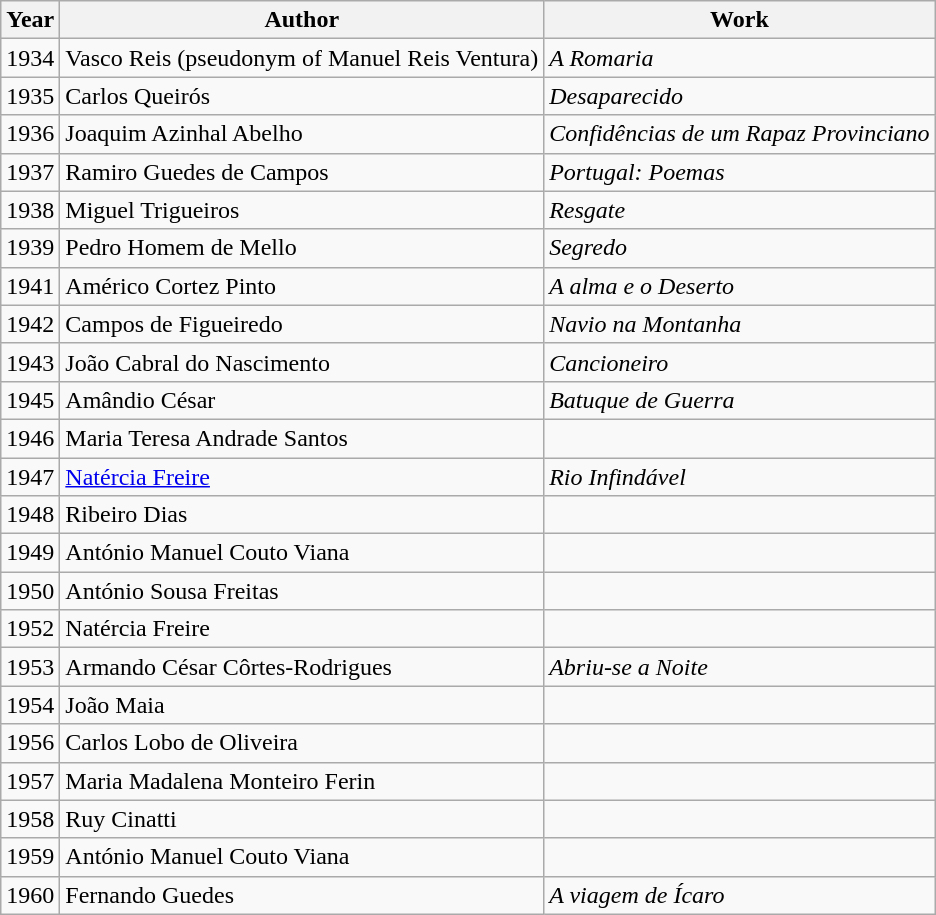<table class="wikitable sortable mw-collapsible mw-collapsed">
<tr>
<th>Year</th>
<th>Author</th>
<th>Work</th>
</tr>
<tr>
<td>1934</td>
<td>Vasco Reis (pseudonym of Manuel Reis Ventura)</td>
<td><em>A Romaria</em></td>
</tr>
<tr>
<td>1935</td>
<td>Carlos Queirós</td>
<td><em>Desaparecido</em></td>
</tr>
<tr>
<td>1936</td>
<td>Joaquim Azinhal Abelho</td>
<td><em>Confidências de um Rapaz Provinciano</em></td>
</tr>
<tr>
<td>1937</td>
<td>Ramiro Guedes de Campos</td>
<td><em>Portugal: Poemas</em></td>
</tr>
<tr>
<td>1938</td>
<td>Miguel Trigueiros</td>
<td><em>Resgate</em></td>
</tr>
<tr>
<td>1939</td>
<td>Pedro Homem de Mello</td>
<td><em>Segredo</em></td>
</tr>
<tr>
<td>1941</td>
<td>Américo Cortez Pinto</td>
<td><em>A alma e o Deserto</em></td>
</tr>
<tr>
<td>1942</td>
<td>Campos de Figueiredo</td>
<td><em>Navio na Montanha</em></td>
</tr>
<tr>
<td>1943</td>
<td>João Cabral do Nascimento</td>
<td><em>Cancioneiro</em></td>
</tr>
<tr>
<td>1945</td>
<td>Amândio César</td>
<td><em>Batuque de Guerra</em></td>
</tr>
<tr>
<td>1946</td>
<td>Maria Teresa Andrade Santos</td>
<td></td>
</tr>
<tr>
<td>1947</td>
<td><a href='#'>Natércia Freire</a></td>
<td><em>Rio Infindável</em></td>
</tr>
<tr>
<td>1948</td>
<td>Ribeiro Dias</td>
<td></td>
</tr>
<tr>
<td>1949</td>
<td>António Manuel Couto Viana</td>
<td></td>
</tr>
<tr>
<td>1950</td>
<td>António Sousa Freitas</td>
<td></td>
</tr>
<tr>
<td>1952</td>
<td>Natércia Freire</td>
<td></td>
</tr>
<tr>
<td>1953</td>
<td>Armando César Côrtes-Rodrigues</td>
<td><em>Abriu-se a Noite</em></td>
</tr>
<tr>
<td>1954</td>
<td>João Maia</td>
<td></td>
</tr>
<tr>
<td>1956</td>
<td>Carlos Lobo de Oliveira</td>
<td></td>
</tr>
<tr>
<td>1957</td>
<td>Maria Madalena Monteiro Ferin</td>
<td></td>
</tr>
<tr>
<td>1958</td>
<td>Ruy Cinatti</td>
<td></td>
</tr>
<tr>
<td>1959</td>
<td>António Manuel Couto Viana</td>
<td></td>
</tr>
<tr>
<td>1960</td>
<td>Fernando Guedes</td>
<td><em>A viagem de Ícaro</em></td>
</tr>
</table>
